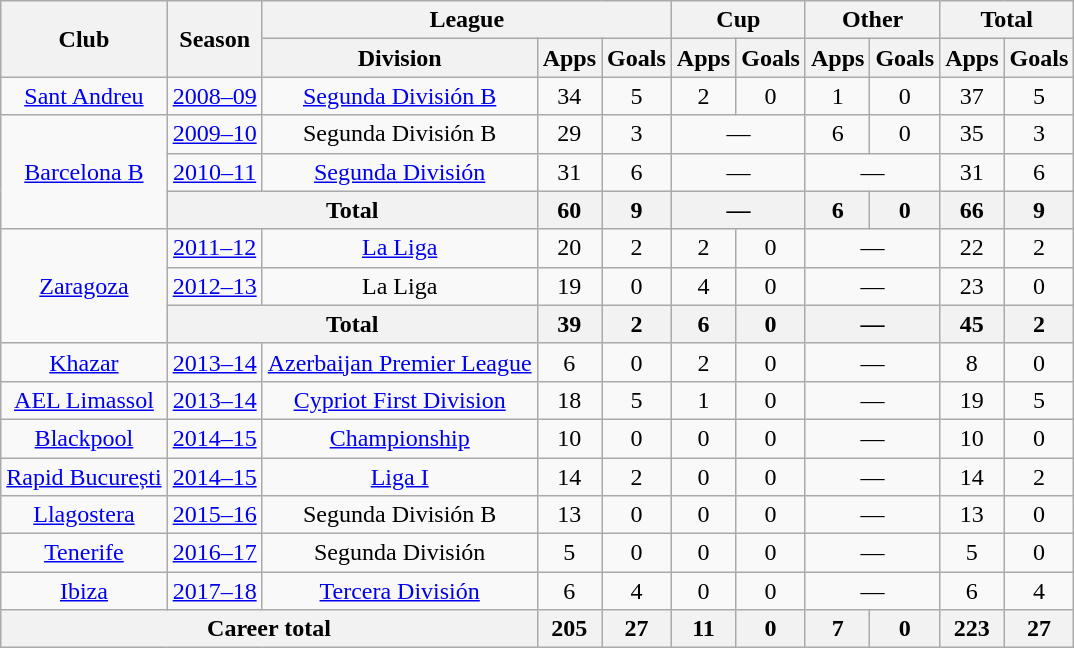<table class="wikitable" style="text-align: center;">
<tr>
<th rowspan="2">Club</th>
<th rowspan="2">Season</th>
<th colspan="3">League</th>
<th colspan="2">Cup</th>
<th colspan="2">Other</th>
<th colspan="2">Total</th>
</tr>
<tr>
<th>Division</th>
<th>Apps</th>
<th>Goals</th>
<th>Apps</th>
<th>Goals</th>
<th>Apps</th>
<th>Goals</th>
<th>Apps</th>
<th>Goals</th>
</tr>
<tr>
<td rowspan="1"><a href='#'>Sant Andreu</a></td>
<td><a href='#'>2008–09</a></td>
<td><a href='#'>Segunda División B</a></td>
<td>34</td>
<td>5</td>
<td>2</td>
<td>0</td>
<td>1</td>
<td>0</td>
<td>37</td>
<td>5</td>
</tr>
<tr>
<td rowspan="3"><a href='#'>Barcelona B</a></td>
<td><a href='#'>2009–10</a></td>
<td>Segunda División B</td>
<td>29</td>
<td>3</td>
<td colspan="2">—</td>
<td>6</td>
<td>0</td>
<td>35</td>
<td>3</td>
</tr>
<tr>
<td><a href='#'>2010–11</a></td>
<td><a href='#'>Segunda División</a></td>
<td>31</td>
<td>6</td>
<td colspan="2">—</td>
<td colspan="2">—</td>
<td>31</td>
<td>6</td>
</tr>
<tr>
<th colspan="2">Total</th>
<th>60</th>
<th>9</th>
<th colspan="2">—</th>
<th>6</th>
<th>0</th>
<th>66</th>
<th>9</th>
</tr>
<tr>
<td rowspan="3"><a href='#'>Zaragoza</a></td>
<td><a href='#'>2011–12</a></td>
<td><a href='#'>La Liga</a></td>
<td>20</td>
<td>2</td>
<td>2</td>
<td>0</td>
<td colspan="2">—</td>
<td>22</td>
<td>2</td>
</tr>
<tr>
<td><a href='#'>2012–13</a></td>
<td>La Liga</td>
<td>19</td>
<td>0</td>
<td>4</td>
<td>0</td>
<td colspan="2">—</td>
<td>23</td>
<td>0</td>
</tr>
<tr>
<th colspan="2">Total</th>
<th>39</th>
<th>2</th>
<th>6</th>
<th>0</th>
<th colspan="2">—</th>
<th>45</th>
<th>2</th>
</tr>
<tr>
<td rowspan="1"><a href='#'>Khazar</a></td>
<td><a href='#'>2013–14</a></td>
<td><a href='#'>Azerbaijan Premier League</a></td>
<td>6</td>
<td>0</td>
<td>2</td>
<td>0</td>
<td colspan="2">—</td>
<td>8</td>
<td>0</td>
</tr>
<tr>
<td rowspan="1"><a href='#'>AEL Limassol</a></td>
<td><a href='#'>2013–14</a></td>
<td><a href='#'>Cypriot First Division</a></td>
<td>18</td>
<td>5</td>
<td>1</td>
<td>0</td>
<td colspan="2">—</td>
<td>19</td>
<td>5</td>
</tr>
<tr>
<td rowspan="1"><a href='#'>Blackpool</a></td>
<td><a href='#'>2014–15</a></td>
<td><a href='#'>Championship</a></td>
<td>10</td>
<td>0</td>
<td>0</td>
<td>0</td>
<td colspan="2">—</td>
<td>10</td>
<td>0</td>
</tr>
<tr>
<td rowspan="1"><a href='#'>Rapid București</a></td>
<td><a href='#'>2014–15</a></td>
<td><a href='#'>Liga I</a></td>
<td>14</td>
<td>2</td>
<td>0</td>
<td>0</td>
<td colspan="2">—</td>
<td>14</td>
<td>2</td>
</tr>
<tr>
<td><a href='#'>Llagostera</a></td>
<td><a href='#'>2015–16</a></td>
<td>Segunda División B</td>
<td>13</td>
<td>0</td>
<td>0</td>
<td>0</td>
<td colspan="2">—</td>
<td>13</td>
<td>0</td>
</tr>
<tr>
<td><a href='#'>Tenerife</a></td>
<td><a href='#'>2016–17</a></td>
<td>Segunda División</td>
<td>5</td>
<td>0</td>
<td>0</td>
<td>0</td>
<td colspan="2">—</td>
<td>5</td>
<td>0</td>
</tr>
<tr>
<td><a href='#'>Ibiza</a></td>
<td><a href='#'>2017–18</a></td>
<td><a href='#'>Tercera División</a></td>
<td>6</td>
<td>4</td>
<td>0</td>
<td>0</td>
<td colspan="2">—</td>
<td>6</td>
<td>4</td>
</tr>
<tr>
<th colspan="3">Career total</th>
<th>205</th>
<th>27</th>
<th>11</th>
<th>0</th>
<th>7</th>
<th>0</th>
<th>223</th>
<th>27</th>
</tr>
</table>
